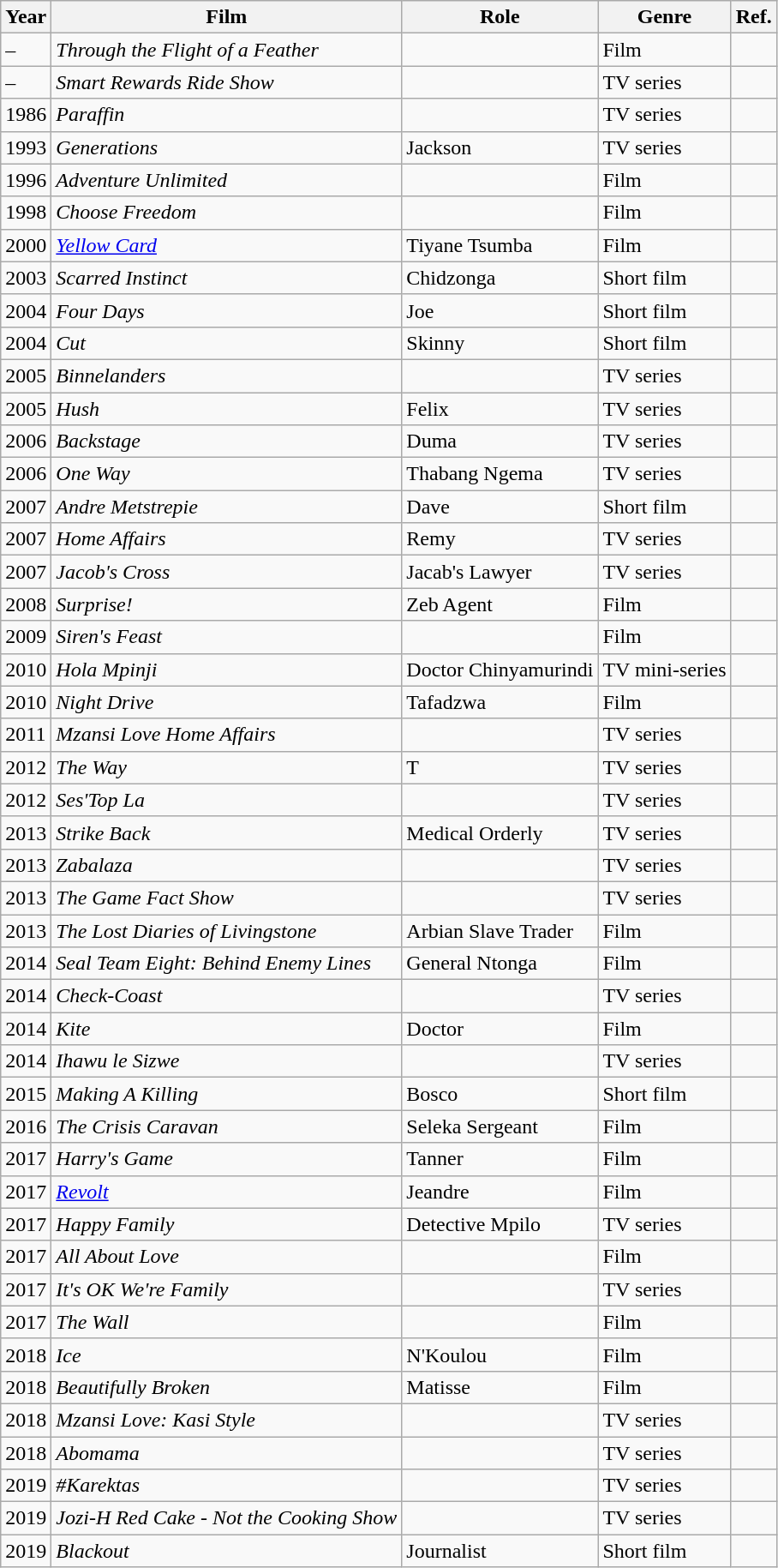<table class="wikitable">
<tr>
<th>Year</th>
<th>Film</th>
<th>Role</th>
<th>Genre</th>
<th>Ref.</th>
</tr>
<tr>
<td>–</td>
<td><em>Through the Flight of a Feather</em></td>
<td></td>
<td>Film</td>
<td></td>
</tr>
<tr>
<td>–</td>
<td><em>Smart Rewards Ride Show</em></td>
<td></td>
<td>TV series</td>
<td></td>
</tr>
<tr>
<td>1986</td>
<td><em>Paraffin</em></td>
<td></td>
<td>TV series</td>
<td></td>
</tr>
<tr>
<td>1993</td>
<td><em>Generations</em></td>
<td>Jackson</td>
<td>TV series</td>
<td></td>
</tr>
<tr>
<td>1996</td>
<td><em>Adventure Unlimited</em></td>
<td></td>
<td>Film</td>
<td></td>
</tr>
<tr>
<td>1998</td>
<td><em>Choose Freedom</em></td>
<td></td>
<td>Film</td>
<td></td>
</tr>
<tr>
<td>2000</td>
<td><em><a href='#'>Yellow Card</a></em></td>
<td>Tiyane Tsumba</td>
<td>Film</td>
<td></td>
</tr>
<tr>
<td>2003</td>
<td><em>Scarred Instinct</em></td>
<td>Chidzonga</td>
<td>Short film</td>
<td></td>
</tr>
<tr>
<td>2004</td>
<td><em>Four Days</em></td>
<td>Joe</td>
<td>Short film</td>
<td></td>
</tr>
<tr>
<td>2004</td>
<td><em>Cut</em></td>
<td>Skinny</td>
<td>Short film</td>
<td></td>
</tr>
<tr>
<td>2005</td>
<td><em>Binnelanders</em></td>
<td></td>
<td>TV series</td>
<td></td>
</tr>
<tr>
<td>2005</td>
<td><em>Hush</em></td>
<td>Felix</td>
<td>TV series</td>
<td></td>
</tr>
<tr>
<td>2006</td>
<td><em>Backstage</em></td>
<td>Duma</td>
<td>TV series</td>
<td></td>
</tr>
<tr>
<td>2006</td>
<td><em>One Way</em></td>
<td>Thabang Ngema</td>
<td>TV series</td>
<td></td>
</tr>
<tr>
<td>2007</td>
<td><em>Andre Metstrepie</em></td>
<td>Dave</td>
<td>Short film</td>
<td></td>
</tr>
<tr>
<td>2007</td>
<td><em>Home Affairs</em></td>
<td>Remy</td>
<td>TV series</td>
<td></td>
</tr>
<tr>
<td>2007</td>
<td><em>Jacob's Cross</em></td>
<td>Jacab's Lawyer</td>
<td>TV series</td>
<td></td>
</tr>
<tr>
<td>2008</td>
<td><em>Surprise!</em></td>
<td>Zeb Agent</td>
<td>Film</td>
<td></td>
</tr>
<tr>
<td>2009</td>
<td><em>Siren's Feast</em></td>
<td></td>
<td>Film</td>
<td></td>
</tr>
<tr>
<td>2010</td>
<td><em>Hola Mpinji</em></td>
<td>Doctor Chinyamurindi</td>
<td>TV mini-series</td>
<td></td>
</tr>
<tr>
<td>2010</td>
<td><em>Night Drive</em></td>
<td>Tafadzwa</td>
<td>Film</td>
<td></td>
</tr>
<tr>
<td>2011</td>
<td><em>Mzansi Love Home Affairs</em></td>
<td></td>
<td>TV series</td>
<td></td>
</tr>
<tr>
<td>2012</td>
<td><em>The Way</em></td>
<td>T</td>
<td>TV series</td>
<td></td>
</tr>
<tr>
<td>2012</td>
<td><em>Ses'Top La</em></td>
<td></td>
<td>TV series</td>
<td></td>
</tr>
<tr>
<td>2013</td>
<td><em>Strike Back</em></td>
<td>Medical Orderly</td>
<td>TV series</td>
<td></td>
</tr>
<tr>
<td>2013</td>
<td><em>Zabalaza</em></td>
<td></td>
<td>TV series</td>
<td></td>
</tr>
<tr>
<td>2013</td>
<td><em>The Game Fact Show</em></td>
<td></td>
<td>TV series</td>
<td></td>
</tr>
<tr>
<td>2013</td>
<td><em>The Lost Diaries of Livingstone</em></td>
<td>Arbian Slave Trader</td>
<td>Film</td>
<td></td>
</tr>
<tr>
<td>2014</td>
<td><em>Seal Team Eight: Behind Enemy Lines</em></td>
<td>General Ntonga</td>
<td>Film</td>
<td></td>
</tr>
<tr>
<td>2014</td>
<td><em>Check-Coast</em></td>
<td></td>
<td>TV series</td>
<td></td>
</tr>
<tr>
<td>2014</td>
<td><em>Kite</em></td>
<td>Doctor</td>
<td>Film</td>
<td></td>
</tr>
<tr>
<td>2014</td>
<td><em>Ihawu le Sizwe</em></td>
<td></td>
<td>TV series</td>
<td></td>
</tr>
<tr>
<td>2015</td>
<td><em>Making A Killing</em></td>
<td>Bosco</td>
<td>Short film</td>
<td></td>
</tr>
<tr>
<td>2016</td>
<td><em>The Crisis Caravan</em></td>
<td>Seleka Sergeant</td>
<td>Film</td>
<td></td>
</tr>
<tr>
<td>2017</td>
<td><em>Harry's Game</em></td>
<td>Tanner</td>
<td>Film</td>
<td></td>
</tr>
<tr>
<td>2017</td>
<td><em><a href='#'>Revolt</a></em></td>
<td>Jeandre</td>
<td>Film</td>
<td></td>
</tr>
<tr>
<td>2017</td>
<td><em>Happy Family</em></td>
<td>Detective Mpilo</td>
<td>TV series</td>
<td></td>
</tr>
<tr>
<td>2017</td>
<td><em>All About Love</em></td>
<td></td>
<td>Film</td>
<td></td>
</tr>
<tr>
<td>2017</td>
<td><em>It's OK We're Family</em></td>
<td></td>
<td>TV series</td>
<td></td>
</tr>
<tr>
<td>2017</td>
<td><em>The Wall</em></td>
<td></td>
<td>Film</td>
<td></td>
</tr>
<tr>
<td>2018</td>
<td><em>Ice</em></td>
<td>N'Koulou</td>
<td>Film</td>
<td></td>
</tr>
<tr>
<td>2018</td>
<td><em>Beautifully Broken</em></td>
<td>Matisse</td>
<td>Film</td>
<td></td>
</tr>
<tr>
<td>2018</td>
<td><em>Mzansi Love: Kasi Style</em></td>
<td></td>
<td>TV series</td>
<td></td>
</tr>
<tr>
<td>2018</td>
<td><em>Abomama</em></td>
<td></td>
<td>TV series</td>
<td></td>
</tr>
<tr>
<td>2019</td>
<td><em>#Karektas</em></td>
<td></td>
<td>TV series</td>
<td></td>
</tr>
<tr>
<td>2019</td>
<td><em>Jozi-H Red Cake - Not the Cooking Show</em></td>
<td></td>
<td>TV series</td>
<td></td>
</tr>
<tr>
<td>2019</td>
<td><em>Blackout</em></td>
<td>Journalist</td>
<td>Short film</td>
<td></td>
</tr>
</table>
